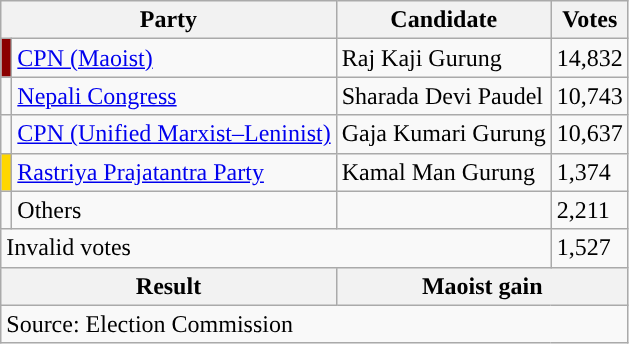<table class="wikitable">
<tr>
<th colspan="2">Party</th>
<th>Candidate</th>
<th>Votes</th>
</tr>
<tr>
<td style="background-color:darkred"></td>
<td><a href='#'>CPN (Maoist)</a></td>
<td>Raj Kaji Gurung</td>
<td>14,832</td>
</tr>
<tr>
<td style="background-color:"></td>
<td><a href='#'>Nepali Congress</a></td>
<td>Sharada Devi Paudel</td>
<td>10,743</td>
</tr>
<tr>
<td style="background-color:"></td>
<td><a href='#'>CPN (Unified Marxist–Leninist)</a></td>
<td>Gaja Kumari Gurung</td>
<td>10,637</td>
</tr>
<tr>
<td style="background-color:gold"></td>
<td><a href='#'>Rastriya Prajatantra Party</a></td>
<td>Kamal Man Gurung</td>
<td>1,374</td>
</tr>
<tr>
<td></td>
<td>Others</td>
<td></td>
<td>2,211</td>
</tr>
<tr>
<td colspan="3">Invalid votes</td>
<td>1,527</td>
</tr>
<tr>
<th colspan="2">Result</th>
<th colspan="2">Maoist gain</th>
</tr>
<tr>
<td colspan="4">Source: Election Commission</td>
</tr>
</table>
